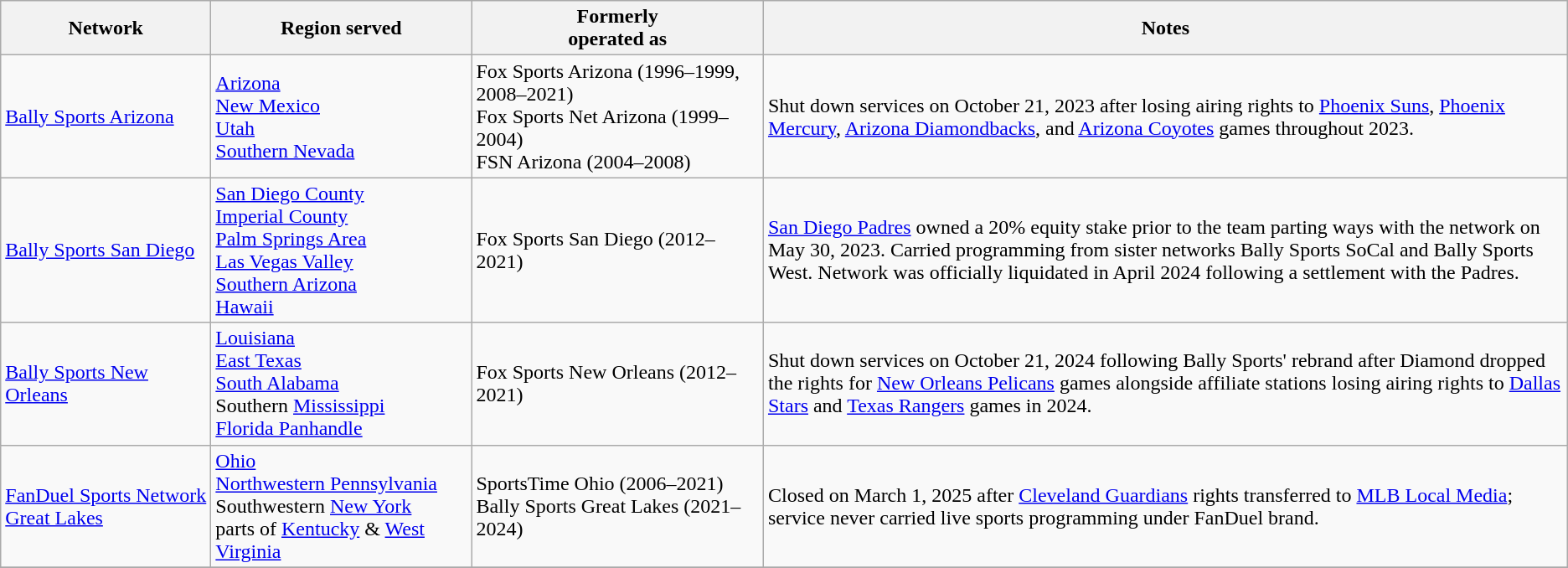<table class="wikitable">
<tr style="text-align:center;">
<th style="width:160px;">Network</th>
<th style="width:200px;">Region served</th>
<th style="width:225px;">Formerly<br>operated as</th>
<th>Notes</th>
</tr>
<tr>
<td><a href='#'>Bally Sports Arizona</a></td>
<td><a href='#'>Arizona</a><br><a href='#'>New Mexico</a><br><a href='#'>Utah</a><br><a href='#'>Southern Nevada</a></td>
<td>Fox Sports Arizona (1996–1999, 2008–2021)<br>Fox Sports Net Arizona (1999–2004)<br>FSN Arizona (2004–2008)</td>
<td>Shut down services on October 21, 2023 after losing airing rights to <a href='#'>Phoenix Suns</a>, <a href='#'>Phoenix Mercury</a>, <a href='#'>Arizona Diamondbacks</a>, and <a href='#'>Arizona Coyotes</a> games throughout 2023.</td>
</tr>
<tr>
<td><a href='#'>Bally Sports San Diego</a></td>
<td><a href='#'>San Diego County</a><br><a href='#'>Imperial County</a><br><a href='#'>Palm Springs Area</a><br><a href='#'>Las Vegas Valley</a><br><a href='#'>Southern Arizona</a><br><a href='#'>Hawaii</a></td>
<td>Fox Sports San Diego (2012–2021)</td>
<td><a href='#'>San Diego Padres</a> owned a 20% equity stake prior to the team parting ways with the network on May 30, 2023. Carried programming from sister networks Bally Sports SoCal and Bally Sports West. Network was officially liquidated in April 2024 following a settlement with the Padres.</td>
</tr>
<tr>
<td><a href='#'>Bally Sports New Orleans</a></td>
<td><a href='#'>Louisiana</a><br><a href='#'>East Texas</a><br><a href='#'>South Alabama</a><br>Southern <a href='#'>Mississippi</a><br><a href='#'>Florida Panhandle</a></td>
<td>Fox Sports New Orleans (2012–2021)</td>
<td>Shut down services on October 21, 2024 following Bally Sports' rebrand after Diamond dropped the rights for <a href='#'>New Orleans Pelicans</a> games alongside affiliate stations losing airing rights to <a href='#'>Dallas Stars</a> and <a href='#'>Texas Rangers</a> games in 2024.</td>
</tr>
<tr>
<td><a href='#'>FanDuel Sports Network Great Lakes</a></td>
<td><a href='#'>Ohio</a><br><a href='#'>Northwestern Pennsylvania</a><br>Southwestern <a href='#'>New York</a><br>parts of <a href='#'>Kentucky</a> & <a href='#'>West Virginia</a></td>
<td>SportsTime Ohio (2006–2021)<br>Bally Sports Great Lakes (2021–2024)</td>
<td>Closed on March 1, 2025 after <a href='#'>Cleveland Guardians</a> rights transferred to <a href='#'>MLB Local Media</a>; service never carried live sports programming under FanDuel brand.</td>
</tr>
<tr>
</tr>
</table>
